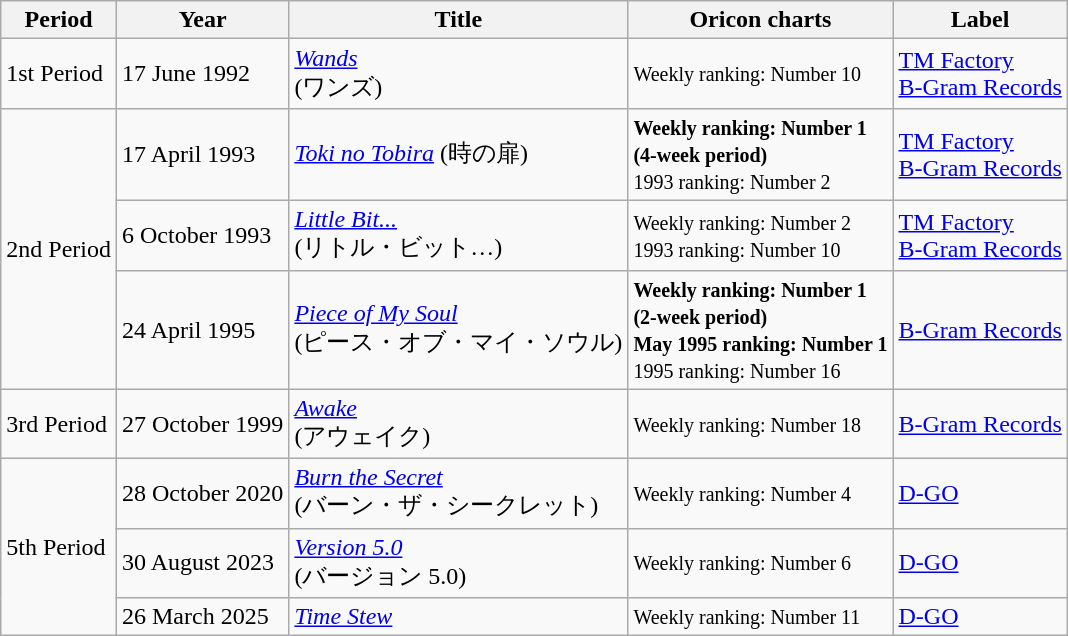<table class="wikitable">
<tr>
<th>Period</th>
<th>Year</th>
<th>Title</th>
<th>Oricon charts</th>
<th>Label</th>
</tr>
<tr>
<td>1st Period</td>
<td>17 June 1992</td>
<td><em><a href='#'>Wands</a></em><br>(ワンズ)</td>
<td><small>Weekly ranking: Number 10</small></td>
<td><a href='#'>TM Factory</a><br><a href='#'>B-Gram Records</a><br></td>
</tr>
<tr>
<td rowspan="3">2nd Period</td>
<td>17 April 1993</td>
<td><em><a href='#'>Toki no Tobira</a></em> (時の扉)</td>
<td><small><strong>Weekly ranking: Number 1<br>(4-week period)</strong><br>1993 ranking: Number 2</small></td>
<td><a href='#'>TM Factory</a><br><a href='#'>B-Gram Records</a><br></td>
</tr>
<tr>
<td>6 October 1993</td>
<td><em><a href='#'>Little Bit...</a></em><br>(リトル・ビット…)</td>
<td><small>Weekly ranking: Number 2<br>1993 ranking: Number 10</small></td>
<td><a href='#'>TM Factory</a><br><a href='#'>B-Gram Records</a><br></td>
</tr>
<tr>
<td>24 April 1995</td>
<td><em><a href='#'>Piece of My Soul</a></em><br>(ピース・オブ・マイ・ソウル)</td>
<td><small><strong>Weekly ranking: Number 1<br>(2-week period)<br>May 1995 ranking: Number 1</strong><br>1995 ranking: Number 16</small></td>
<td><a href='#'>B-Gram Records</a></td>
</tr>
<tr>
<td>3rd Period</td>
<td>27 October 1999</td>
<td><em><a href='#'>Awake</a></em><br>(アウェイク)</td>
<td><small>Weekly ranking: Number 18</small></td>
<td><a href='#'>B-Gram Records</a></td>
</tr>
<tr>
<td rowspan="3">5th Period</td>
<td>28 October 2020</td>
<td><em><a href='#'>Burn the Secret</a></em><br>(バーン・ザ・シークレット)</td>
<td><small>Weekly ranking: Number 4</small></td>
<td><a href='#'>D-GO</a></td>
</tr>
<tr>
<td>30 August 2023</td>
<td><em><a href='#'>Version 5.0</a></em><br>(バージョン 5.0)</td>
<td><small>Weekly ranking: Number 6</small></td>
<td><a href='#'>D-GO</a></td>
</tr>
<tr>
<td>26 March 2025</td>
<td><em><a href='#'>Time Stew</a></em></td>
<td><small>Weekly ranking: Number 11</small></td>
<td><a href='#'>D-GO</a></td>
</tr>
</table>
